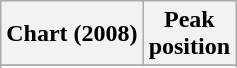<table class="wikitable sortable plainrowheaders" style="text-align:center">
<tr>
<th scope="col">Chart (2008)</th>
<th scope="col">Peak<br> position</th>
</tr>
<tr>
</tr>
<tr>
</tr>
</table>
